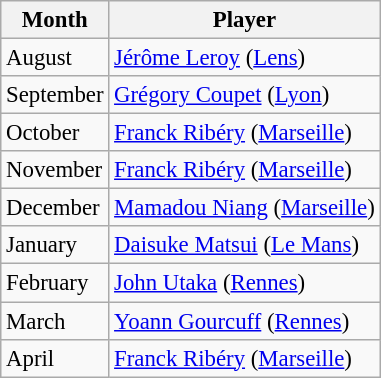<table class="wikitable" style="font-size:95%">
<tr>
<th>Month</th>
<th>Player</th>
</tr>
<tr --->
<td>August</td>
<td> <a href='#'>Jérôme Leroy</a> (<a href='#'>Lens</a>)</td>
</tr>
<tr>
<td>September</td>
<td> <a href='#'>Grégory Coupet</a> (<a href='#'>Lyon</a>)</td>
</tr>
<tr>
<td>October</td>
<td> <a href='#'>Franck Ribéry</a> (<a href='#'>Marseille</a>)</td>
</tr>
<tr>
<td>November</td>
<td> <a href='#'>Franck Ribéry</a> (<a href='#'>Marseille</a>)</td>
</tr>
<tr>
<td>December</td>
<td> <a href='#'>Mamadou Niang</a> (<a href='#'>Marseille</a>)</td>
</tr>
<tr>
<td>January</td>
<td> <a href='#'>Daisuke Matsui</a> (<a href='#'>Le Mans</a>)</td>
</tr>
<tr>
<td>February</td>
<td> <a href='#'>John Utaka</a> (<a href='#'>Rennes</a>)</td>
</tr>
<tr>
<td>March</td>
<td> <a href='#'>Yoann Gourcuff</a> (<a href='#'>Rennes</a>)</td>
</tr>
<tr>
<td>April</td>
<td> <a href='#'>Franck Ribéry</a> (<a href='#'>Marseille</a>)</td>
</tr>
</table>
